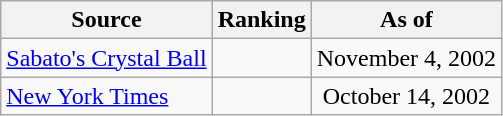<table class="wikitable" style="text-align:center">
<tr>
<th>Source</th>
<th>Ranking</th>
<th>As of</th>
</tr>
<tr>
<td align=left><a href='#'>Sabato's Crystal Ball</a></td>
<td></td>
<td>November 4, 2002</td>
</tr>
<tr>
<td align=left><a href='#'>New York Times</a></td>
<td></td>
<td>October 14, 2002</td>
</tr>
</table>
